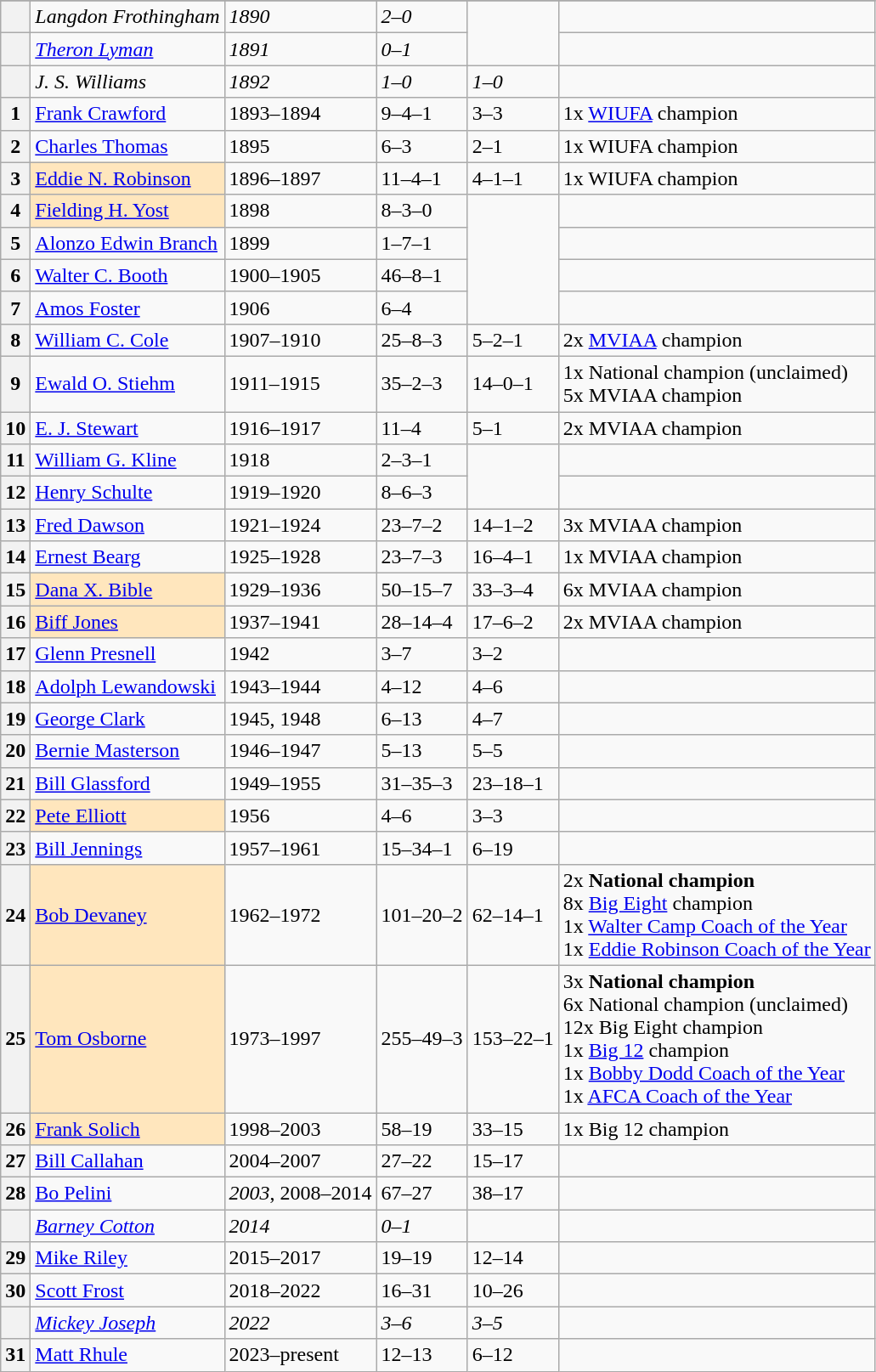<table class=wikitable>
<tr>
</tr>
<tr>
<th></th>
<td><em>Langdon Frothingham</em></td>
<td><em>1890</em></td>
<td><em>2–0 </em></td>
<td rowspan=2></td>
<td></td>
</tr>
<tr>
<th></th>
<td><em><a href='#'>Theron Lyman</a></em></td>
<td><em>1891</em></td>
<td><em>0–1 </em></td>
<td></td>
</tr>
<tr>
<th></th>
<td><em>J. S. Williams</em></td>
<td><em>1892</em></td>
<td><em>1–0 </em></td>
<td><em>1–0 </em></td>
<td></td>
</tr>
<tr>
<th>1</th>
<td><a href='#'>Frank Crawford</a></td>
<td>1893–1894</td>
<td>9–4–1 </td>
<td>3–3 </td>
<td>1x <a href='#'>WIUFA</a> champion</td>
</tr>
<tr>
<th>2</th>
<td><a href='#'>Charles Thomas</a></td>
<td>1895</td>
<td>6–3 </td>
<td>2–1 </td>
<td>1x WIUFA champion</td>
</tr>
<tr>
<th>3</th>
<td bgcolor=#ffe6bd><a href='#'>Eddie N. Robinson</a></td>
<td>1896–1897</td>
<td>11–4–1 </td>
<td>4–1–1 </td>
<td>1x WIUFA champion</td>
</tr>
<tr>
<th>4</th>
<td bgcolor=#ffe6bd><a href='#'>Fielding H. Yost</a></td>
<td>1898</td>
<td>8–3–0 </td>
<td rowspan=4></td>
<td></td>
</tr>
<tr>
<th>5</th>
<td><a href='#'>Alonzo Edwin Branch</a></td>
<td>1899</td>
<td>1–7–1 </td>
<td></td>
</tr>
<tr>
<th>6</th>
<td><a href='#'>Walter C. Booth</a></td>
<td>1900–1905</td>
<td>46–8–1 </td>
<td></td>
</tr>
<tr>
<th>7</th>
<td><a href='#'>Amos Foster</a></td>
<td>1906</td>
<td>6–4 </td>
<td></td>
</tr>
<tr>
<th>8</th>
<td><a href='#'>William C. Cole</a></td>
<td>1907–1910</td>
<td>25–8–3 </td>
<td>5–2–1 </td>
<td>2x <a href='#'>MVIAA</a> champion</td>
</tr>
<tr>
<th>9</th>
<td><a href='#'>Ewald O. Stiehm</a></td>
<td>1911–1915</td>
<td>35–2–3 </td>
<td>14–0–1 </td>
<td>1x National champion (unclaimed) <br> 5x MVIAA champion</td>
</tr>
<tr>
<th>10</th>
<td><a href='#'>E. J. Stewart</a></td>
<td>1916–1917</td>
<td>11–4 </td>
<td>5–1 </td>
<td>2x MVIAA champion</td>
</tr>
<tr>
<th>11</th>
<td><a href='#'>William G. Kline</a></td>
<td>1918</td>
<td>2–3–1 </td>
<td rowspan=2></td>
<td></td>
</tr>
<tr>
<th>12</th>
<td><a href='#'>Henry Schulte</a></td>
<td>1919–1920</td>
<td>8–6–3 </td>
<td></td>
</tr>
<tr>
<th>13</th>
<td><a href='#'>Fred Dawson</a></td>
<td>1921–1924</td>
<td>23–7–2 </td>
<td>14–1–2 </td>
<td>3x MVIAA champion</td>
</tr>
<tr>
<th>14</th>
<td><a href='#'>Ernest Bearg</a></td>
<td>1925–1928</td>
<td>23–7–3 </td>
<td>16–4–1 </td>
<td>1x MVIAA champion</td>
</tr>
<tr>
<th>15</th>
<td bgcolor=#ffe6bd><a href='#'>Dana X. Bible</a></td>
<td>1929–1936</td>
<td>50–15–7 </td>
<td>33–3–4 </td>
<td>6x MVIAA champion</td>
</tr>
<tr>
<th>16</th>
<td bgcolor=#ffe6bd><a href='#'>Biff Jones</a></td>
<td>1937–1941</td>
<td>28–14–4 </td>
<td>17–6–2 </td>
<td>2x MVIAA champion</td>
</tr>
<tr>
<th>17</th>
<td><a href='#'>Glenn Presnell</a></td>
<td>1942</td>
<td>3–7 </td>
<td>3–2 </td>
<td></td>
</tr>
<tr>
<th>18</th>
<td><a href='#'>Adolph Lewandowski</a></td>
<td>1943–1944</td>
<td>4–12 </td>
<td>4–6 </td>
<td></td>
</tr>
<tr>
<th>19</th>
<td><a href='#'>George Clark</a></td>
<td>1945, 1948</td>
<td>6–13 </td>
<td>4–7 </td>
<td></td>
</tr>
<tr>
<th>20</th>
<td><a href='#'>Bernie Masterson</a></td>
<td>1946–1947</td>
<td>5–13 </td>
<td>5–5 </td>
<td></td>
</tr>
<tr>
<th>21</th>
<td><a href='#'>Bill Glassford</a></td>
<td>1949–1955</td>
<td>31–35–3 </td>
<td>23–18–1 </td>
<td></td>
</tr>
<tr>
<th>22</th>
<td bgcolor=#ffe6bd><a href='#'>Pete Elliott</a></td>
<td>1956</td>
<td>4–6 </td>
<td>3–3 </td>
<td></td>
</tr>
<tr>
<th>23</th>
<td><a href='#'>Bill Jennings</a></td>
<td>1957–1961</td>
<td>15–34–1 </td>
<td>6–19 </td>
<td></td>
</tr>
<tr>
<th>24</th>
<td bgcolor=#ffe6bd><a href='#'>Bob Devaney</a></td>
<td>1962–1972</td>
<td>101–20–2 </td>
<td>62–14–1 </td>
<td>2x <strong>National champion</strong> <br> 8x <a href='#'>Big Eight</a> champion <br> 1x <a href='#'>Walter Camp Coach of the Year</a> <br> 1x <a href='#'>Eddie Robinson Coach of the Year</a></td>
</tr>
<tr>
<th>25</th>
<td bgcolor=#ffe6bd><a href='#'>Tom Osborne</a></td>
<td>1973–1997</td>
<td>255–49–3 </td>
<td>153–22–1 </td>
<td>3x <strong>National champion</strong> <br> 6x National champion (unclaimed) <br> 12x Big Eight champion <br> 1x <a href='#'>Big 12</a> champion <br> 1x <a href='#'>Bobby Dodd Coach of the Year</a> <br> 1x <a href='#'>AFCA Coach of the Year</a></td>
</tr>
<tr>
<th>26</th>
<td bgcolor=#ffe6bd><a href='#'>Frank Solich</a></td>
<td>1998–2003</td>
<td>58–19 </td>
<td>33–15 </td>
<td>1x Big 12 champion</td>
</tr>
<tr>
<th>27</th>
<td><a href='#'>Bill Callahan</a></td>
<td>2004–2007</td>
<td>27–22 </td>
<td>15–17 </td>
<td></td>
</tr>
<tr>
<th>28</th>
<td><a href='#'>Bo Pelini</a></td>
<td><em>2003</em>, 2008–2014</td>
<td>67–27 </td>
<td>38–17 </td>
<td></td>
</tr>
<tr>
<th></th>
<td><em><a href='#'>Barney Cotton</a></em></td>
<td><em>2014</em></td>
<td><em>0–1 </em></td>
<td></td>
<td></td>
</tr>
<tr>
<th>29</th>
<td><a href='#'>Mike Riley</a></td>
<td>2015–2017</td>
<td>19–19 </td>
<td>12–14 </td>
<td></td>
</tr>
<tr>
<th>30</th>
<td><a href='#'>Scott Frost</a></td>
<td>2018–2022</td>
<td>16–31 </td>
<td>10–26 </td>
<td></td>
</tr>
<tr>
<th></th>
<td><em><a href='#'>Mickey Joseph</a></em></td>
<td><em>2022</em></td>
<td><em>3–6 </em></td>
<td><em>3–5 </em></td>
<td></td>
</tr>
<tr>
<th>31</th>
<td><a href='#'>Matt Rhule</a></td>
<td>2023–present</td>
<td>12–13 </td>
<td>6–12 </td>
<td></td>
</tr>
</table>
